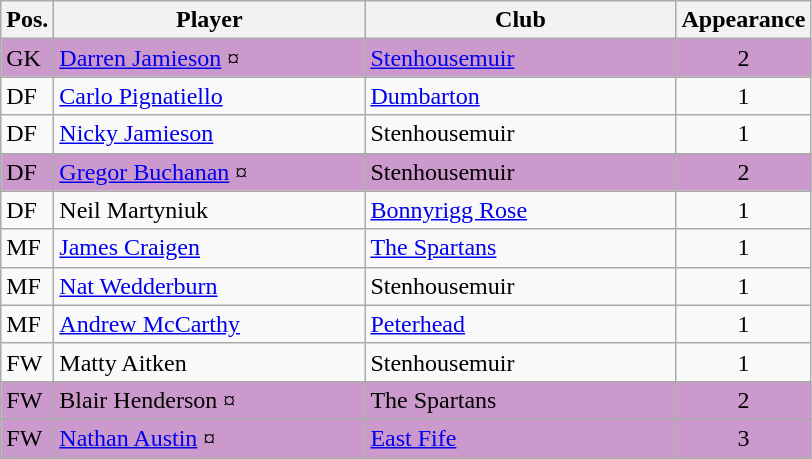<table class="wikitable">
<tr>
<th>Pos.</th>
<th>Player</th>
<th>Club</th>
<th>Appearance</th>
</tr>
<tr style="background:#cc99cc;">
<td>GK</td>
<td style="width:200px;"><a href='#'>Darren Jamieson</a> ¤</td>
<td style="width:200px;"><a href='#'>Stenhousemuir</a></td>
<td align="center">2</td>
</tr>
<tr>
<td>DF</td>
<td><a href='#'>Carlo Pignatiello</a></td>
<td><a href='#'>Dumbarton</a></td>
<td align="center">1</td>
</tr>
<tr>
<td>DF</td>
<td><a href='#'>Nicky Jamieson</a></td>
<td>Stenhousemuir</td>
<td align="center">1</td>
</tr>
<tr style="background:#cc99cc;">
<td>DF</td>
<td><a href='#'>Gregor Buchanan</a> ¤</td>
<td>Stenhousemuir</td>
<td align="center">2</td>
</tr>
<tr>
<td>DF</td>
<td>Neil Martyniuk</td>
<td><a href='#'>Bonnyrigg Rose</a></td>
<td align="center">1</td>
</tr>
<tr>
<td>MF</td>
<td><a href='#'>James Craigen</a></td>
<td><a href='#'>The Spartans</a></td>
<td align="center">1</td>
</tr>
<tr>
<td>MF</td>
<td><a href='#'>Nat Wedderburn</a></td>
<td>Stenhousemuir</td>
<td align="center">1</td>
</tr>
<tr>
<td>MF</td>
<td><a href='#'>Andrew McCarthy</a></td>
<td><a href='#'>Peterhead</a></td>
<td align="center">1</td>
</tr>
<tr>
<td>FW</td>
<td>Matty Aitken</td>
<td>Stenhousemuir</td>
<td align="center">1</td>
</tr>
<tr style="background:#cc99cc;">
<td>FW</td>
<td>Blair Henderson ¤</td>
<td>The Spartans</td>
<td align="center">2</td>
</tr>
<tr style="background:#cc99cc;">
<td>FW</td>
<td><a href='#'>Nathan Austin</a> ¤</td>
<td><a href='#'>East Fife</a></td>
<td align="center">3</td>
</tr>
<tr>
</tr>
</table>
